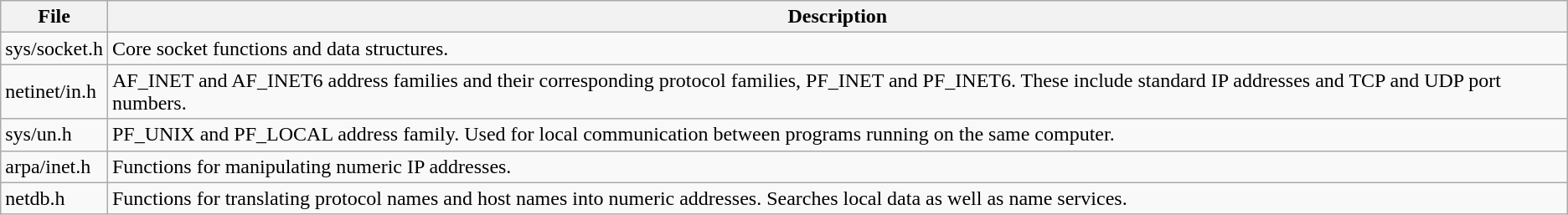<table class=wikitable>
<tr>
<th>File</th>
<th>Description</th>
</tr>
<tr>
<td>sys/socket.h</td>
<td>Core socket functions and data structures.</td>
</tr>
<tr>
<td>netinet/in.h</td>
<td>AF_INET and AF_INET6 address families and their corresponding protocol families, PF_INET and PF_INET6.  These include standard IP addresses and TCP and UDP port numbers.</td>
</tr>
<tr>
<td>sys/un.h</td>
<td>PF_UNIX and PF_LOCAL address family. Used for local communication between programs running on the same computer.</td>
</tr>
<tr>
<td>arpa/inet.h</td>
<td>Functions for manipulating numeric IP addresses.</td>
</tr>
<tr>
<td>netdb.h</td>
<td>Functions for translating protocol names and host names into numeric addresses.  Searches local data as well as name services.</td>
</tr>
</table>
